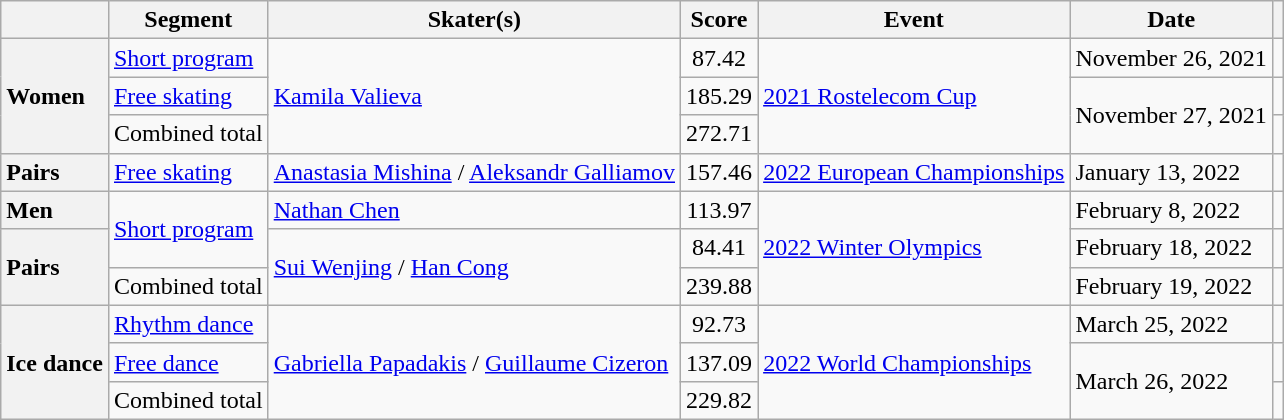<table class="wikitable unsortable style="text-align:left">
<tr>
<th scope="col"></th>
<th scope="col">Segment</th>
<th scope="col">Skater(s)</th>
<th scope="col">Score</th>
<th scope="col">Event</th>
<th scope="col">Date</th>
<th scope="col"></th>
</tr>
<tr>
<th scope="row" style="text-align:left" rowspan="3">Women</th>
<td><a href='#'>Short program</a></td>
<td rowspan="3"> <a href='#'>Kamila Valieva</a></td>
<td align="center">87.42</td>
<td rowspan="3"><a href='#'>2021 Rostelecom Cup</a></td>
<td>November 26, 2021</td>
<td></td>
</tr>
<tr>
<td><a href='#'>Free skating</a></td>
<td align="center">185.29</td>
<td rowspan="2">November 27, 2021</td>
<td></td>
</tr>
<tr>
<td>Combined total</td>
<td align="center">272.71</td>
<td></td>
</tr>
<tr>
<th scope="row" style="text-align:left">Pairs</th>
<td><a href='#'>Free skating</a></td>
<td> <a href='#'>Anastasia Mishina</a> / <a href='#'>Aleksandr Galliamov</a></td>
<td align="center">157.46</td>
<td><a href='#'>2022 European Championships</a></td>
<td>January 13, 2022</td>
<td></td>
</tr>
<tr>
<th scope="row" style="text-align:left">Men</th>
<td rowspan="2"><a href='#'>Short program</a></td>
<td> <a href='#'>Nathan Chen</a></td>
<td align="center">113.97</td>
<td rowspan="3"><a href='#'>2022 Winter Olympics</a></td>
<td>February 8, 2022</td>
<td></td>
</tr>
<tr>
<th scope="row" rowspan="2" style="text-align:left">Pairs</th>
<td rowspan="2"> <a href='#'>Sui Wenjing</a> / <a href='#'>Han Cong</a></td>
<td align="center">84.41</td>
<td>February 18, 2022</td>
<td></td>
</tr>
<tr>
<td>Combined total</td>
<td align="center">239.88</td>
<td>February 19, 2022</td>
<td></td>
</tr>
<tr>
<th scope="row" rowspan="3" style="text-align:left">Ice dance</th>
<td><a href='#'>Rhythm dance</a></td>
<td rowspan="3"> <a href='#'>Gabriella Papadakis</a> / <a href='#'>Guillaume Cizeron</a></td>
<td align="center">92.73</td>
<td rowspan="3"><a href='#'>2022 World Championships</a></td>
<td>March 25, 2022</td>
<td></td>
</tr>
<tr>
<td><a href='#'>Free dance</a></td>
<td align="center">137.09</td>
<td rowspan="2">March 26, 2022</td>
<td></td>
</tr>
<tr>
<td>Combined total</td>
<td align="center">229.82</td>
<td></td>
</tr>
</table>
